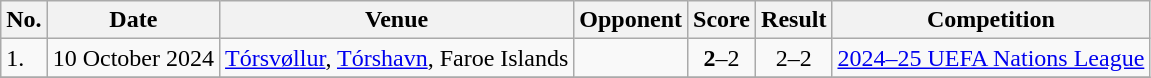<table class="wikitable">
<tr>
<th>No.</th>
<th>Date</th>
<th>Venue</th>
<th>Opponent</th>
<th>Score</th>
<th>Result</th>
<th>Competition</th>
</tr>
<tr>
<td>1.</td>
<td>10 October 2024</td>
<td><a href='#'>Tórsvøllur</a>, <a href='#'>Tórshavn</a>, Faroe Islands</td>
<td></td>
<td align=center><strong>2</strong>–2</td>
<td align=center>2–2</td>
<td><a href='#'>2024–25 UEFA Nations League</a></td>
</tr>
<tr>
</tr>
</table>
